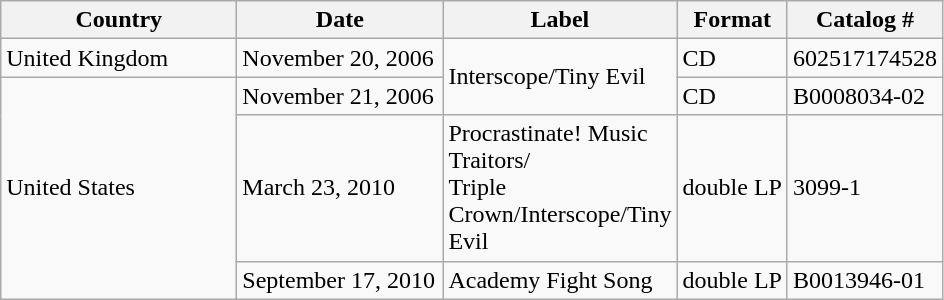<table class="wikitable">
<tr>
<th width="150px">Country</th>
<th width="130px">Date</th>
<th width="120px">Label</th>
<th>Format</th>
<th>Catalog #</th>
</tr>
<tr>
<td>United Kingdom</td>
<td>November 20, 2006</td>
<td rowspan="2">Interscope/Tiny Evil</td>
<td>CD </td>
<td>602517174528</td>
</tr>
<tr>
<td rowspan="3">United States</td>
<td>November 21, 2006</td>
<td>CD</td>
<td>B0008034-02</td>
</tr>
<tr>
<td>March 23, 2010</td>
<td>Procrastinate! Music Traitors/<br>Triple Crown/Interscope/Tiny Evil</td>
<td>double LP</td>
<td>3099-1</td>
</tr>
<tr>
<td>September 17, 2010</td>
<td>Academy Fight Song</td>
<td>double LP</td>
<td>B0013946-01</td>
</tr>
</table>
